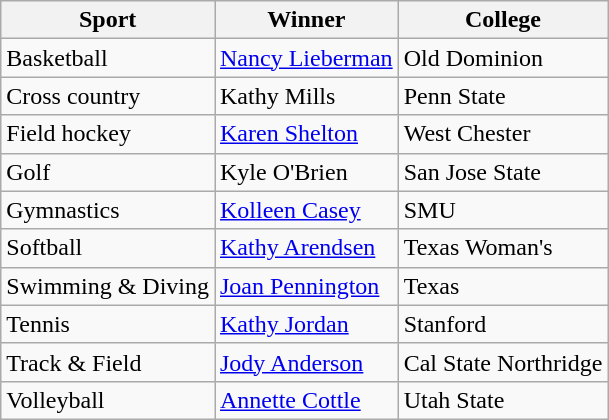<table class="wikitable">
<tr>
<th>Sport</th>
<th>Winner</th>
<th>College</th>
</tr>
<tr>
<td>Basketball</td>
<td><a href='#'>Nancy Lieberman</a></td>
<td>Old Dominion</td>
</tr>
<tr>
<td>Cross country</td>
<td>Kathy Mills</td>
<td>Penn State</td>
</tr>
<tr>
<td>Field hockey</td>
<td><a href='#'>Karen Shelton</a></td>
<td>West Chester</td>
</tr>
<tr>
<td>Golf</td>
<td>Kyle O'Brien</td>
<td>San Jose State</td>
</tr>
<tr>
<td>Gymnastics</td>
<td><a href='#'>Kolleen Casey</a></td>
<td>SMU</td>
</tr>
<tr>
<td>Softball</td>
<td><a href='#'>Kathy Arendsen</a></td>
<td>Texas Woman's</td>
</tr>
<tr>
<td>Swimming & Diving</td>
<td><a href='#'>Joan Pennington</a></td>
<td>Texas</td>
</tr>
<tr>
<td>Tennis</td>
<td><a href='#'>Kathy Jordan</a></td>
<td>Stanford</td>
</tr>
<tr>
<td>Track & Field</td>
<td><a href='#'>Jody Anderson</a></td>
<td>Cal State Northridge</td>
</tr>
<tr>
<td>Volleyball</td>
<td><a href='#'>Annette Cottle</a></td>
<td>Utah State</td>
</tr>
</table>
